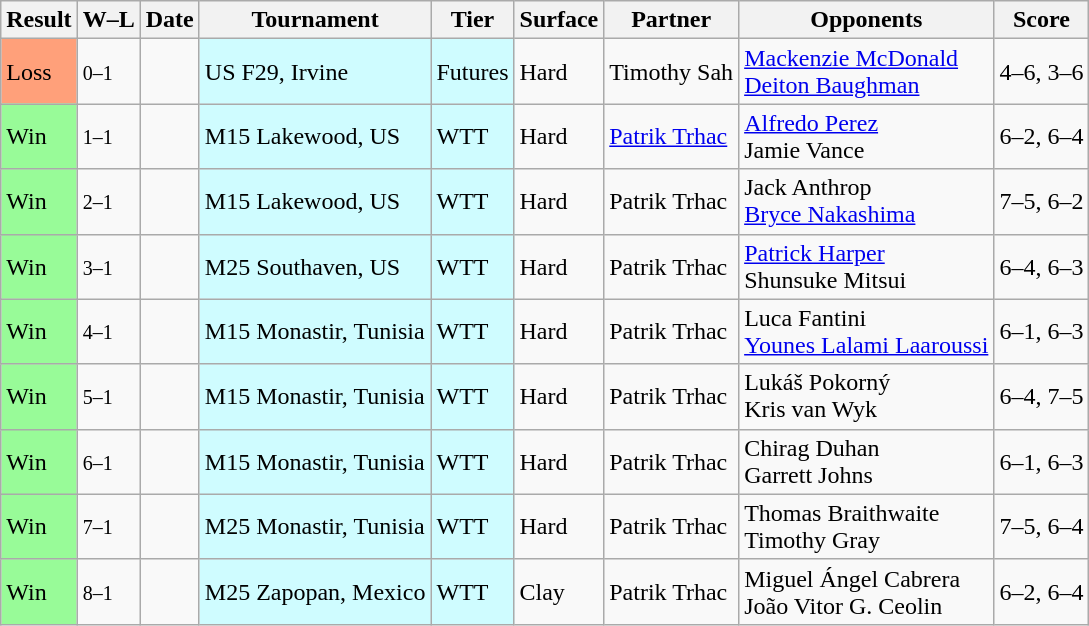<table class="sortable wikitable nowrap">
<tr>
<th>Result</th>
<th class="unsortable">W–L</th>
<th>Date</th>
<th>Tournament</th>
<th>Tier</th>
<th>Surface</th>
<th>Partner</th>
<th>Opponents</th>
<th class="unsortable">Score</th>
</tr>
<tr>
<td bgcolor=FFA07A>Loss</td>
<td><small>0–1</small></td>
<td></td>
<td style="background:#cffcff;">US F29, Irvine</td>
<td style="background:#cffcff;">Futures</td>
<td>Hard</td>
<td> Timothy Sah</td>
<td> <a href='#'>Mackenzie McDonald</a><br> <a href='#'>Deiton Baughman</a></td>
<td>4–6, 3–6</td>
</tr>
<tr>
<td bgcolor=98FB98>Win</td>
<td><small>1–1</small></td>
<td></td>
<td style="background:#cffcff;">M15 Lakewood, US</td>
<td style="background:#cffcff;">WTT</td>
<td>Hard</td>
<td> <a href='#'>Patrik Trhac</a></td>
<td> <a href='#'>Alfredo Perez</a><br> Jamie Vance</td>
<td>6–2, 6–4</td>
</tr>
<tr>
<td bgcolor=98FB98>Win</td>
<td><small>2–1</small></td>
<td></td>
<td style="background:#cffcff;">M15 Lakewood, US</td>
<td style="background:#cffcff;">WTT</td>
<td>Hard</td>
<td> Patrik Trhac</td>
<td> Jack Anthrop<br> <a href='#'>Bryce Nakashima</a></td>
<td>7–5, 6–2</td>
</tr>
<tr>
<td bgcolor=98FB98>Win</td>
<td><small>3–1</small></td>
<td></td>
<td style="background:#cffcff;">M25 Southaven, US</td>
<td style="background:#cffcff;">WTT</td>
<td>Hard</td>
<td> Patrik Trhac</td>
<td> <a href='#'>Patrick Harper</a><br> Shunsuke Mitsui</td>
<td>6–4, 6–3</td>
</tr>
<tr>
<td bgcolor=98FB98>Win</td>
<td><small>4–1</small></td>
<td></td>
<td style="background:#cffcff;">M15 Monastir, Tunisia</td>
<td style="background:#cffcff;">WTT</td>
<td>Hard</td>
<td> Patrik Trhac</td>
<td> Luca Fantini<br> <a href='#'>Younes Lalami Laaroussi</a></td>
<td>6–1, 6–3</td>
</tr>
<tr>
<td bgcolor=98FB98>Win</td>
<td><small>5–1</small></td>
<td></td>
<td style="background:#cffcff;">M15 Monastir, Tunisia</td>
<td style="background:#cffcff;">WTT</td>
<td>Hard</td>
<td> Patrik Trhac</td>
<td> Lukáš Pokorný<br> Kris van Wyk</td>
<td>6–4, 7–5</td>
</tr>
<tr>
<td bgcolor=98FB98>Win</td>
<td><small>6–1</small></td>
<td></td>
<td style="background:#cffcff;">M15 Monastir, Tunisia</td>
<td style="background:#cffcff;">WTT</td>
<td>Hard</td>
<td> Patrik Trhac</td>
<td> Chirag Duhan<br> Garrett Johns</td>
<td>6–1, 6–3</td>
</tr>
<tr>
<td bgcolor=98FB98>Win</td>
<td><small>7–1</small></td>
<td></td>
<td style="background:#cffcff;">M25 Monastir, Tunisia</td>
<td style="background:#cffcff;">WTT</td>
<td>Hard</td>
<td> Patrik Trhac</td>
<td> Thomas Braithwaite<br> Timothy Gray</td>
<td>7–5, 6–4</td>
</tr>
<tr>
<td bgcolor=98FB98>Win</td>
<td><small>8–1</small></td>
<td></td>
<td style="background:#cffcff;">M25 Zapopan, Mexico</td>
<td style="background:#cffcff;">WTT</td>
<td>Clay</td>
<td> Patrik Trhac</td>
<td> Miguel Ángel Cabrera<br> João Vitor G. Ceolin</td>
<td>6–2, 6–4</td>
</tr>
</table>
